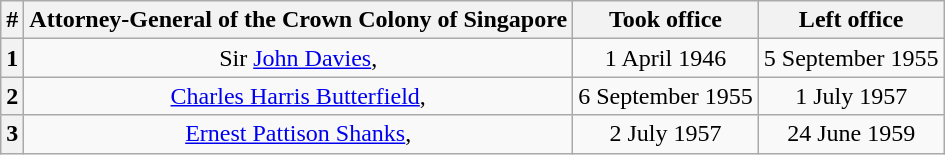<table class="wikitable" style="text-align: center;">
<tr>
<th>#</th>
<th>Attorney-General of the Crown Colony of Singapore</th>
<th>Took office</th>
<th>Left office</th>
</tr>
<tr>
<th>1</th>
<td>Sir <a href='#'>John Davies</a>, </td>
<td>1 April 1946</td>
<td>5 September 1955</td>
</tr>
<tr>
<th>2</th>
<td><a href='#'>Charles Harris Butterfield</a>, </td>
<td>6 September 1955</td>
<td>1 July 1957</td>
</tr>
<tr>
<th>3</th>
<td><a href='#'>Ernest Pattison Shanks</a>, </td>
<td>2 July 1957</td>
<td>24 June 1959</td>
</tr>
</table>
